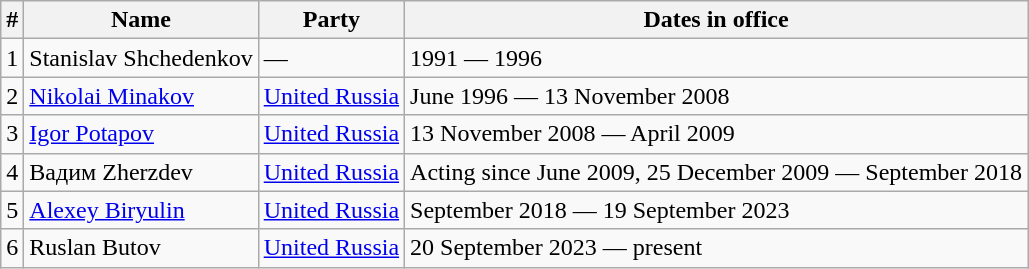<table class="wikitable">
<tr>
<th>#</th>
<th>Name</th>
<th>Party</th>
<th>Dates in office</th>
</tr>
<tr>
<td>1</td>
<td>Stanislav Shchedenkov</td>
<td>—</td>
<td>1991 — 1996</td>
</tr>
<tr>
<td>2</td>
<td><a href='#'>Nikolai Minakov</a></td>
<td><a href='#'>United Russia</a></td>
<td>June 1996 — 13 November 2008</td>
</tr>
<tr>
<td>3</td>
<td><a href='#'>Igor Potapov</a></td>
<td><a href='#'>United Russia</a></td>
<td>13 November 2008 — April 2009</td>
</tr>
<tr>
<td>4</td>
<td>Вадим Zherzdev</td>
<td><a href='#'>United Russia</a></td>
<td>Acting since June 2009, 25 December 2009 — September 2018</td>
</tr>
<tr>
<td>5</td>
<td><a href='#'>Alexey Biryulin</a></td>
<td><a href='#'>United Russia</a></td>
<td>September 2018 — 19 September 2023</td>
</tr>
<tr>
<td>6</td>
<td>Ruslan Butov</td>
<td><a href='#'>United Russia</a></td>
<td>20 September 2023 — present</td>
</tr>
</table>
